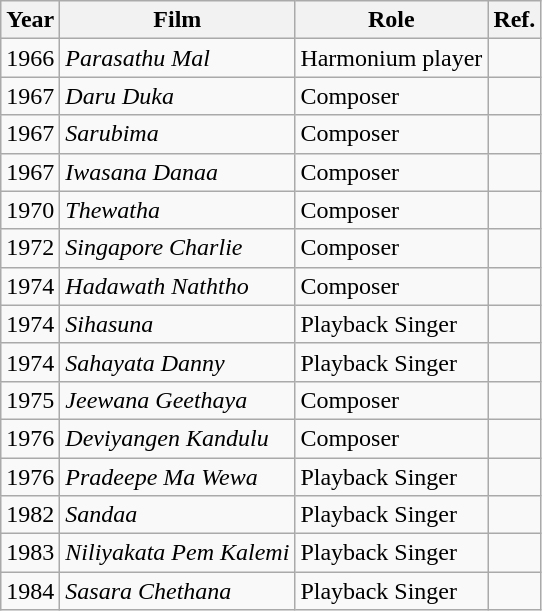<table class="wikitable">
<tr>
<th>Year</th>
<th>Film</th>
<th>Role</th>
<th>Ref.</th>
</tr>
<tr>
<td>1966</td>
<td><em>Parasathu Mal</em></td>
<td>Harmonium player</td>
<td></td>
</tr>
<tr>
<td>1967</td>
<td><em>Daru Duka</em></td>
<td>Composer</td>
<td></td>
</tr>
<tr>
<td>1967</td>
<td><em>Sarubima</em></td>
<td>Composer</td>
<td></td>
</tr>
<tr>
<td>1967</td>
<td><em>Iwasana Danaa</em></td>
<td>Composer</td>
<td></td>
</tr>
<tr>
<td>1970</td>
<td><em>Thewatha</em></td>
<td>Composer</td>
<td></td>
</tr>
<tr>
<td>1972</td>
<td><em>Singapore Charlie</em></td>
<td>Composer</td>
<td></td>
</tr>
<tr>
<td>1974</td>
<td><em>Hadawath Naththo</em></td>
<td>Composer</td>
<td></td>
</tr>
<tr>
<td>1974</td>
<td><em>Sihasuna</em></td>
<td>Playback Singer</td>
<td></td>
</tr>
<tr>
<td>1974</td>
<td><em>Sahayata Danny</em></td>
<td>Playback Singer</td>
<td></td>
</tr>
<tr>
<td>1975</td>
<td><em>Jeewana Geethaya</em></td>
<td>Composer</td>
<td></td>
</tr>
<tr>
<td>1976</td>
<td><em>Deviyangen Kandulu</em></td>
<td>Composer</td>
<td></td>
</tr>
<tr>
<td>1976</td>
<td><em>Pradeepe Ma Wewa</em></td>
<td>Playback Singer</td>
<td></td>
</tr>
<tr>
<td>1982</td>
<td><em>Sandaa</em></td>
<td>Playback Singer</td>
<td></td>
</tr>
<tr>
<td>1983</td>
<td><em>Niliyakata Pem Kalemi</em></td>
<td>Playback Singer</td>
<td></td>
</tr>
<tr>
<td>1984</td>
<td><em>Sasara Chethana</em></td>
<td>Playback Singer</td>
<td></td>
</tr>
</table>
